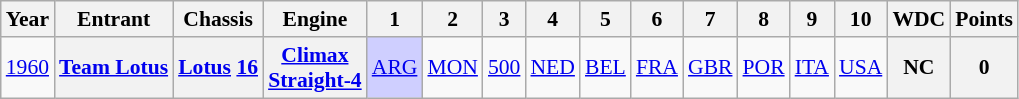<table class="wikitable" style="text-align:center; font-size:90%">
<tr>
<th>Year</th>
<th>Entrant</th>
<th>Chassis</th>
<th>Engine</th>
<th>1</th>
<th>2</th>
<th>3</th>
<th>4</th>
<th>5</th>
<th>6</th>
<th>7</th>
<th>8</th>
<th>9</th>
<th>10</th>
<th>WDC</th>
<th>Points</th>
</tr>
<tr>
<td><a href='#'>1960</a></td>
<th><a href='#'>Team Lotus</a></th>
<th><a href='#'>Lotus</a> <a href='#'>16</a></th>
<th><a href='#'>Climax</a><br><a href='#'>Straight-4</a></th>
<td style="background:#CFCFFF;"><a href='#'>ARG</a><br></td>
<td><a href='#'>MON</a></td>
<td><a href='#'>500</a></td>
<td><a href='#'>NED</a></td>
<td><a href='#'>BEL</a></td>
<td><a href='#'>FRA</a></td>
<td><a href='#'>GBR</a></td>
<td><a href='#'>POR</a></td>
<td><a href='#'>ITA</a></td>
<td><a href='#'>USA</a></td>
<th>NC</th>
<th>0</th>
</tr>
</table>
